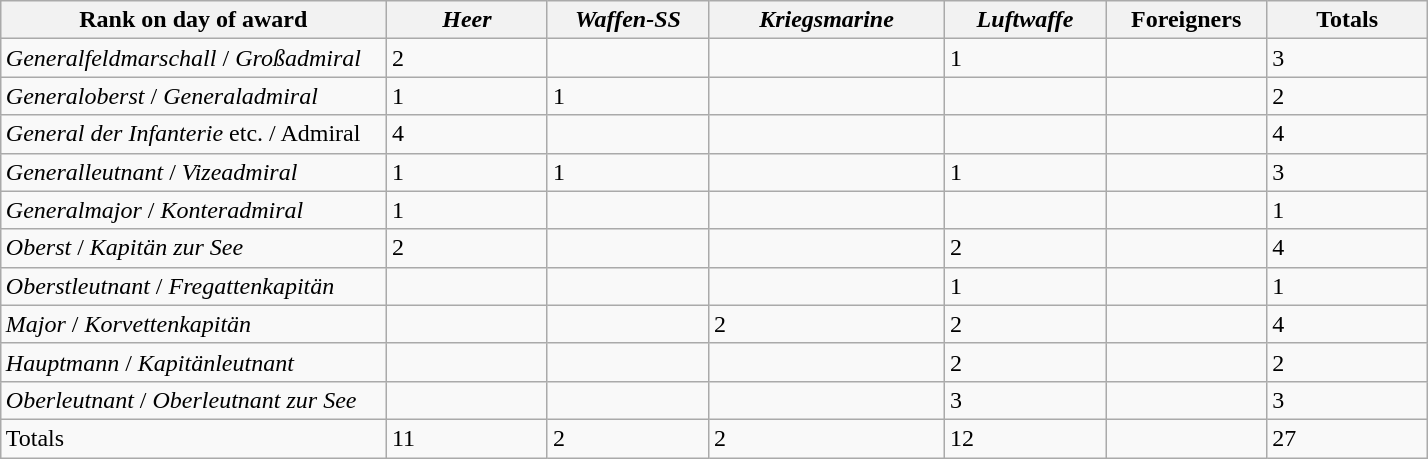<table class="wikitable" style="margin:1em auto;">
<tr>
<th width="250">Rank on day of award</th>
<th width="100"><em>Heer</em></th>
<th width="100"><em>Waffen-SS</em></th>
<th width="150"><em>Kriegsmarine</em></th>
<th width="100"><em>Luftwaffe</em></th>
<th width="100">Foreigners</th>
<th width="100">Totals</th>
</tr>
<tr>
<td><em>Generalfeldmarschall</em> / <em>Großadmiral</em></td>
<td>2</td>
<td></td>
<td></td>
<td>1</td>
<td></td>
<td>3</td>
</tr>
<tr>
<td><em>Generaloberst</em> / <em>Generaladmiral</em></td>
<td>1</td>
<td>1</td>
<td></td>
<td></td>
<td></td>
<td>2</td>
</tr>
<tr>
<td><em>General der Infanterie</em> etc. / Admiral</td>
<td>4</td>
<td></td>
<td></td>
<td></td>
<td></td>
<td>4</td>
</tr>
<tr>
<td><em>Generalleutnant</em> / <em>Vizeadmiral</em></td>
<td>1</td>
<td>1</td>
<td></td>
<td>1</td>
<td></td>
<td>3</td>
</tr>
<tr>
<td><em>Generalmajor</em> / <em>Konteradmiral</em></td>
<td>1</td>
<td></td>
<td></td>
<td></td>
<td></td>
<td>1</td>
</tr>
<tr>
<td><em>Oberst</em> / <em>Kapitän zur See</em></td>
<td>2</td>
<td></td>
<td></td>
<td>2</td>
<td></td>
<td>4</td>
</tr>
<tr>
<td><em>Oberstleutnant</em> / <em>Fregattenkapitän</em></td>
<td></td>
<td></td>
<td></td>
<td>1</td>
<td></td>
<td>1</td>
</tr>
<tr>
<td><em>Major</em> / <em>Korvettenkapitän</em></td>
<td></td>
<td></td>
<td>2</td>
<td>2</td>
<td></td>
<td>4</td>
</tr>
<tr>
<td><em>Hauptmann</em> / <em>Kapitänleutnant</em></td>
<td></td>
<td></td>
<td></td>
<td>2</td>
<td></td>
<td>2</td>
</tr>
<tr>
<td><em>Oberleutnant</em> / <em>Oberleutnant zur See</em></td>
<td></td>
<td></td>
<td></td>
<td>3</td>
<td></td>
<td>3</td>
</tr>
<tr>
<td>Totals</td>
<td>11</td>
<td>2</td>
<td>2</td>
<td>12</td>
<td></td>
<td>27</td>
</tr>
</table>
